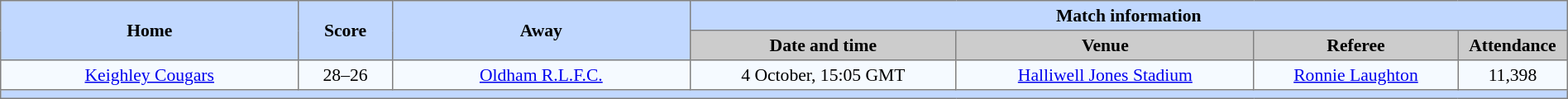<table border=1 style="border-collapse:collapse; font-size:90%; text-align:center;" cellpadding=3 cellspacing=0 width=100%>
<tr bgcolor=#C1D8FF>
<th rowspan=2 width=19%>Home</th>
<th rowspan=2 width=6%>Score</th>
<th rowspan=2 width=19%>Away</th>
<th colspan=6>Match information</th>
</tr>
<tr bgcolor=#CCCCCC>
<th width=17%>Date and time</th>
<th width=19%>Venue</th>
<th width=13%>Referee</th>
<th width=7%>Attendance</th>
</tr>
<tr bgcolor=#F5FAFF>
<td> <a href='#'>Keighley Cougars</a></td>
<td>28–26</td>
<td> <a href='#'>Oldham R.L.F.C.</a></td>
<td>4 October, 15:05 GMT</td>
<td><a href='#'>Halliwell Jones Stadium</a></td>
<td><a href='#'>Ronnie Laughton</a></td>
<td>11,398</td>
</tr>
<tr bgcolor=#C1D8FF>
<th colspan=7></th>
</tr>
</table>
